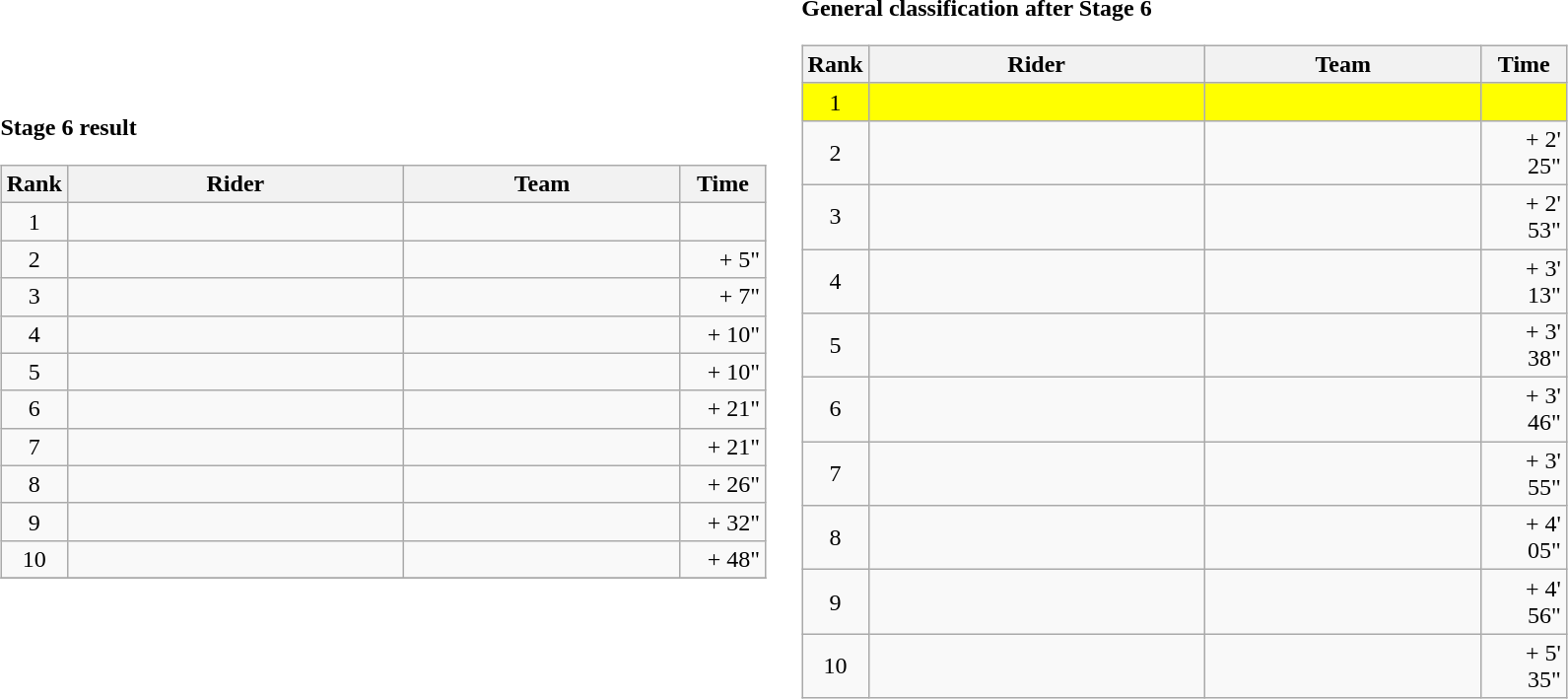<table>
<tr>
<td><strong>Stage 6 result</strong><br><table class="wikitable">
<tr>
<th width="8">Rank</th>
<th width="220">Rider</th>
<th width="180">Team</th>
<th width="50">Time</th>
</tr>
<tr>
<td style="text-align:center;">1</td>
<td> </td>
<td></td>
<td align="right"></td>
</tr>
<tr>
<td style="text-align:center;">2</td>
<td></td>
<td></td>
<td align="right">+ 5"</td>
</tr>
<tr>
<td style="text-align:center;">3</td>
<td><s></s></td>
<td></td>
<td align="right">+ 7"</td>
</tr>
<tr>
<td style="text-align:center;">4</td>
<td></td>
<td></td>
<td align="right">+ 10"</td>
</tr>
<tr>
<td style="text-align:center;">5</td>
<td> </td>
<td></td>
<td align="right">+ 10"</td>
</tr>
<tr>
<td style="text-align:center;">6</td>
<td></td>
<td></td>
<td align="right">+ 21"</td>
</tr>
<tr>
<td style="text-align:center;">7</td>
<td></td>
<td></td>
<td align="right">+ 21"</td>
</tr>
<tr>
<td style="text-align:center;">8</td>
<td></td>
<td></td>
<td align="right">+ 26"</td>
</tr>
<tr>
<td style="text-align:center;">9</td>
<td></td>
<td></td>
<td align="right">+ 32"</td>
</tr>
<tr>
<td style="text-align:center;">10</td>
<td></td>
<td></td>
<td align="right">+ 48"</td>
</tr>
<tr>
</tr>
</table>
</td>
<td></td>
<td><strong>General classification after Stage 6</strong><br><table class="wikitable">
<tr>
<th width="8">Rank</th>
<th width="220">Rider</th>
<th width="180">Team</th>
<th width="50">Time</th>
</tr>
<tr bgcolor=Yellow>
<td style="text-align:center;">1</td>
<td> </td>
<td></td>
<td align="right"></td>
</tr>
<tr>
<td style="text-align:center;">2</td>
<td> </td>
<td></td>
<td align="right">+ 2' 25"</td>
</tr>
<tr>
<td style="text-align:center;">3</td>
<td></td>
<td></td>
<td align="right">+ 2' 53"</td>
</tr>
<tr>
<td style="text-align:center;">4</td>
<td></td>
<td></td>
<td align="right">+ 3' 13"</td>
</tr>
<tr>
<td style="text-align:center;">5</td>
<td><s></s></td>
<td></td>
<td align="right">+ 3' 38"</td>
</tr>
<tr>
<td style="text-align:center;">6</td>
<td></td>
<td></td>
<td align="right">+ 3' 46"</td>
</tr>
<tr>
<td style="text-align:center;">7</td>
<td></td>
<td></td>
<td align="right">+ 3' 55"</td>
</tr>
<tr>
<td style="text-align:center;">8</td>
<td></td>
<td></td>
<td align="right">+ 4' 05"</td>
</tr>
<tr>
<td style="text-align:center;">9</td>
<td></td>
<td></td>
<td align="right">+ 4' 56"</td>
</tr>
<tr>
<td style="text-align:center;">10</td>
<td></td>
<td></td>
<td align="right">+ 5' 35"</td>
</tr>
</table>
</td>
</tr>
</table>
